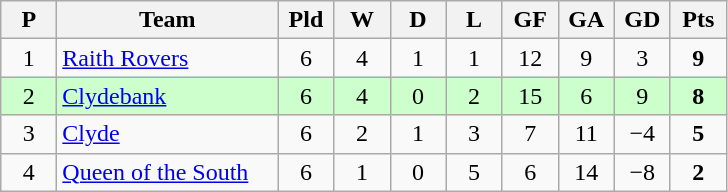<table class="wikitable" style="text-align: center;">
<tr>
<th width=30>P</th>
<th width=140>Team</th>
<th width=30>Pld</th>
<th width=30>W</th>
<th width=30>D</th>
<th width=30>L</th>
<th width=30>GF</th>
<th width=30>GA</th>
<th width=30>GD</th>
<th width=30>Pts</th>
</tr>
<tr>
<td>1</td>
<td align=left><a href='#'>Raith Rovers</a></td>
<td>6</td>
<td>4</td>
<td>1</td>
<td>1</td>
<td>12</td>
<td>9</td>
<td>3</td>
<td><strong>9</strong></td>
</tr>
<tr style="background:#ccffcc;">
<td>2</td>
<td align=left><a href='#'>Clydebank</a></td>
<td>6</td>
<td>4</td>
<td>0</td>
<td>2</td>
<td>15</td>
<td>6</td>
<td>9</td>
<td><strong>8</strong></td>
</tr>
<tr>
<td>3</td>
<td align=left><a href='#'>Clyde</a></td>
<td>6</td>
<td>2</td>
<td>1</td>
<td>3</td>
<td>7</td>
<td>11</td>
<td>−4</td>
<td><strong>5</strong></td>
</tr>
<tr>
<td>4</td>
<td align=left><a href='#'>Queen of the South</a></td>
<td>6</td>
<td>1</td>
<td>0</td>
<td>5</td>
<td>6</td>
<td>14</td>
<td>−8</td>
<td><strong>2</strong></td>
</tr>
</table>
